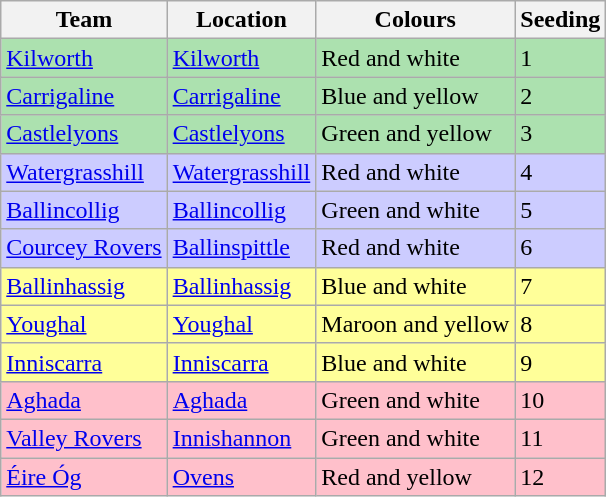<table class="wikitable sortable">
<tr>
<th>Team</th>
<th>Location</th>
<th>Colours</th>
<th>Seeding</th>
</tr>
<tr align=left  style="background:#ACE1AF;">
<td><a href='#'>Kilworth</a></td>
<td><a href='#'>Kilworth</a></td>
<td>Red and white</td>
<td>1</td>
</tr>
<tr align=left  style="background:#ACE1AF;">
<td><a href='#'>Carrigaline</a></td>
<td><a href='#'>Carrigaline</a></td>
<td>Blue and yellow</td>
<td>2</td>
</tr>
<tr align=left  style="background:#ACE1AF;">
<td><a href='#'>Castlelyons</a></td>
<td><a href='#'>Castlelyons</a></td>
<td>Green and yellow</td>
<td>3</td>
</tr>
<tr align=left style="background:#ccccff;">
<td><a href='#'>Watergrasshill</a></td>
<td><a href='#'>Watergrasshill</a></td>
<td>Red and white</td>
<td>4</td>
</tr>
<tr align=left style="background:#ccccff;">
<td><a href='#'>Ballincollig</a></td>
<td><a href='#'>Ballincollig</a></td>
<td>Green and white</td>
<td>5</td>
</tr>
<tr align=left style="background:#ccccff;">
<td><a href='#'>Courcey Rovers</a></td>
<td><a href='#'>Ballinspittle</a></td>
<td>Red and white</td>
<td>6</td>
</tr>
<tr align=left style="background:#FFFF99;">
<td><a href='#'>Ballinhassig</a></td>
<td><a href='#'>Ballinhassig</a></td>
<td>Blue and white</td>
<td>7</td>
</tr>
<tr align=left style="background:#FFFF99;">
<td><a href='#'>Youghal</a></td>
<td><a href='#'>Youghal</a></td>
<td>Maroon and yellow</td>
<td>8</td>
</tr>
<tr align=left style="background:#FFFF99;">
<td><a href='#'>Inniscarra</a></td>
<td><a href='#'>Inniscarra</a></td>
<td>Blue and white</td>
<td>9</td>
</tr>
<tr align=left style="background:#FFC0CB;">
<td><a href='#'>Aghada</a></td>
<td><a href='#'>Aghada</a></td>
<td>Green and white</td>
<td>10</td>
</tr>
<tr align=left style="background:#FFC0CB;">
<td><a href='#'>Valley Rovers</a></td>
<td><a href='#'>Innishannon</a></td>
<td>Green and white</td>
<td>11</td>
</tr>
<tr align=left style="background:#FFC0CB;">
<td><a href='#'>Éire Óg</a></td>
<td><a href='#'>Ovens</a></td>
<td>Red and yellow</td>
<td>12</td>
</tr>
</table>
